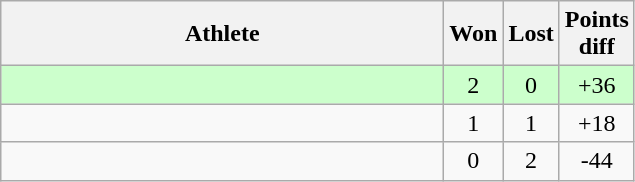<table class="wikitable">
<tr>
<th style="width:18em">Athlete</th>
<th>Won</th>
<th>Lost</th>
<th>Points<br>diff</th>
</tr>
<tr bgcolor="#ccffcc">
<td></td>
<td align="center">2</td>
<td align="center">0</td>
<td align="center">+36</td>
</tr>
<tr>
<td></td>
<td align="center">1</td>
<td align="center">1</td>
<td align="center">+18</td>
</tr>
<tr>
<td></td>
<td align="center">0</td>
<td align="center">2</td>
<td align="center">-44</td>
</tr>
</table>
